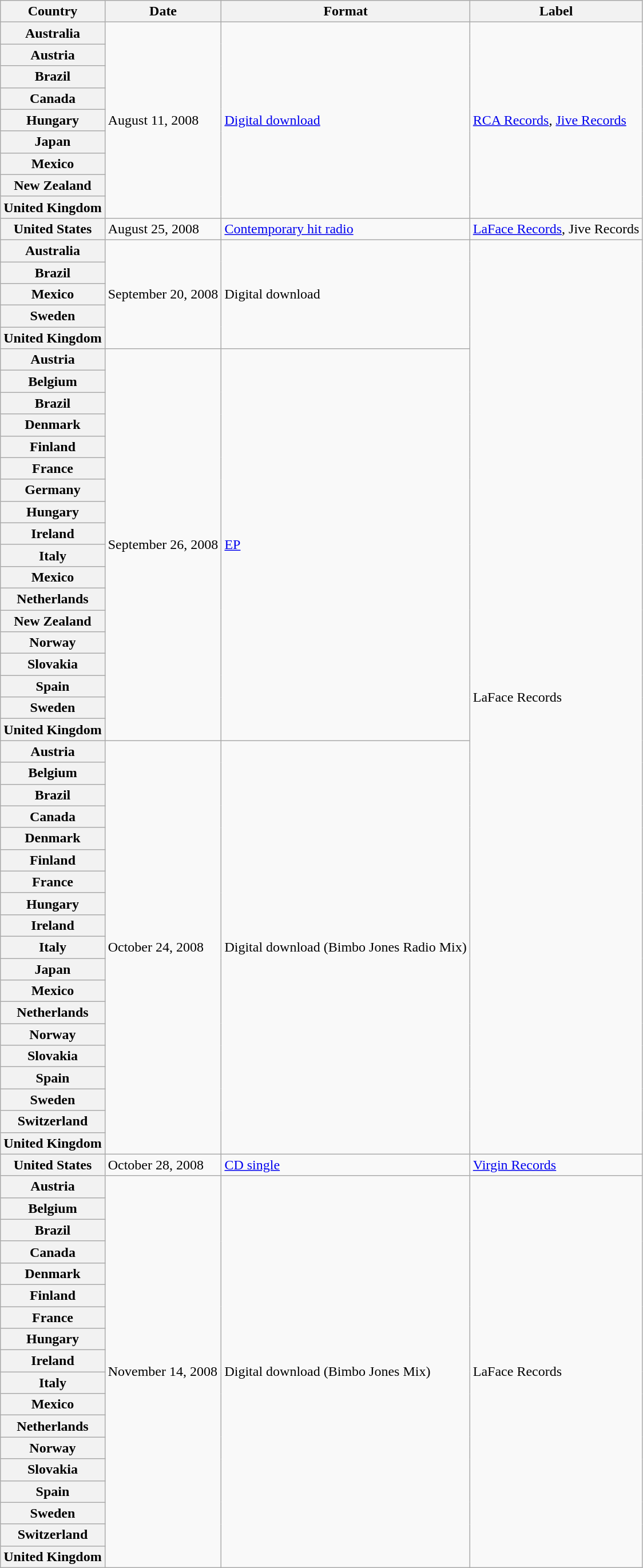<table class="wikitable plainrowheaders">
<tr>
<th scope="col">Country</th>
<th scope="col">Date</th>
<th scope="col">Format</th>
<th scope="col">Label</th>
</tr>
<tr>
<th scope="row">Australia</th>
<td rowspan="9">August 11, 2008</td>
<td rowspan="9"><a href='#'>Digital download</a></td>
<td rowspan="9"><a href='#'>RCA Records</a>, <a href='#'>Jive Records</a></td>
</tr>
<tr>
<th scope="row">Austria</th>
</tr>
<tr>
<th scope="row">Brazil</th>
</tr>
<tr>
<th scope="row">Canada</th>
</tr>
<tr>
<th scope="row">Hungary</th>
</tr>
<tr>
<th scope="row">Japan</th>
</tr>
<tr>
<th scope="row">Mexico</th>
</tr>
<tr>
<th scope="row">New Zealand</th>
</tr>
<tr>
<th scope="row">United Kingdom</th>
</tr>
<tr>
<th scope="row">United States</th>
<td>August 25, 2008</td>
<td><a href='#'>Contemporary hit radio</a></td>
<td><a href='#'>LaFace Records</a>, Jive Records</td>
</tr>
<tr>
<th scope="row">Australia</th>
<td rowspan="5">September 20, 2008</td>
<td rowspan="5">Digital download</td>
<td rowspan="42">LaFace Records</td>
</tr>
<tr>
<th scope="row">Brazil</th>
</tr>
<tr>
<th scope="row">Mexico</th>
</tr>
<tr>
<th scope="row">Sweden</th>
</tr>
<tr>
<th scope="row">United Kingdom</th>
</tr>
<tr>
<th scope="row">Austria</th>
<td rowspan="18">September 26, 2008</td>
<td rowspan="18"><a href='#'>EP</a></td>
</tr>
<tr>
<th scope="row">Belgium</th>
</tr>
<tr>
<th scope="row">Brazil</th>
</tr>
<tr>
<th scope="row">Denmark</th>
</tr>
<tr>
<th scope="row">Finland</th>
</tr>
<tr>
<th scope="row">France</th>
</tr>
<tr>
<th scope="row">Germany</th>
</tr>
<tr>
<th scope="row">Hungary</th>
</tr>
<tr>
<th scope="row">Ireland</th>
</tr>
<tr>
<th scope="row">Italy</th>
</tr>
<tr>
<th scope="row">Mexico</th>
</tr>
<tr>
<th scope="row">Netherlands</th>
</tr>
<tr>
<th scope="row">New Zealand</th>
</tr>
<tr>
<th scope="row">Norway</th>
</tr>
<tr>
<th scope="row">Slovakia</th>
</tr>
<tr>
<th scope="row">Spain</th>
</tr>
<tr>
<th scope="row">Sweden</th>
</tr>
<tr>
<th scope="row">United Kingdom</th>
</tr>
<tr>
<th scope="row">Austria</th>
<td rowspan="19">October 24, 2008</td>
<td rowspan="19">Digital download (Bimbo Jones Radio Mix)</td>
</tr>
<tr>
<th scope="row">Belgium</th>
</tr>
<tr>
<th scope="row">Brazil</th>
</tr>
<tr>
<th scope="row">Canada</th>
</tr>
<tr>
<th scope="row">Denmark</th>
</tr>
<tr>
<th scope="row">Finland</th>
</tr>
<tr>
<th scope="row">France</th>
</tr>
<tr>
<th scope="row">Hungary</th>
</tr>
<tr>
<th scope="row">Ireland</th>
</tr>
<tr>
<th scope="row">Italy</th>
</tr>
<tr>
<th scope="row">Japan</th>
</tr>
<tr>
<th scope="row">Mexico</th>
</tr>
<tr>
<th scope="row">Netherlands</th>
</tr>
<tr>
<th scope="row">Norway</th>
</tr>
<tr>
<th scope="row">Slovakia</th>
</tr>
<tr>
<th scope="row">Spain</th>
</tr>
<tr>
<th scope="row">Sweden</th>
</tr>
<tr>
<th scope="row">Switzerland</th>
</tr>
<tr>
<th scope="row">United Kingdom</th>
</tr>
<tr>
<th scope="row">United States</th>
<td>October 28, 2008</td>
<td><a href='#'>CD single</a></td>
<td><a href='#'>Virgin Records</a></td>
</tr>
<tr>
<th scope="row">Austria</th>
<td rowspan="19">November 14, 2008</td>
<td rowspan="19">Digital download (Bimbo Jones Mix)</td>
<td rowspan="19">LaFace Records</td>
</tr>
<tr>
<th scope="row">Belgium</th>
</tr>
<tr>
<th scope="row">Brazil</th>
</tr>
<tr>
<th scope="row">Canada</th>
</tr>
<tr>
<th scope="row">Denmark</th>
</tr>
<tr>
<th scope="row">Finland</th>
</tr>
<tr>
<th scope="row">France</th>
</tr>
<tr>
<th scope="row">Hungary</th>
</tr>
<tr>
<th scope="row">Ireland</th>
</tr>
<tr>
<th scope="row">Italy</th>
</tr>
<tr>
<th scope="row">Mexico</th>
</tr>
<tr>
<th scope="row">Netherlands</th>
</tr>
<tr>
<th scope="row">Norway</th>
</tr>
<tr>
<th scope="row">Slovakia</th>
</tr>
<tr>
<th scope="row">Spain</th>
</tr>
<tr>
<th scope="row">Sweden</th>
</tr>
<tr>
<th scope="row">Switzerland</th>
</tr>
<tr>
<th scope="row">United Kingdom</th>
</tr>
</table>
